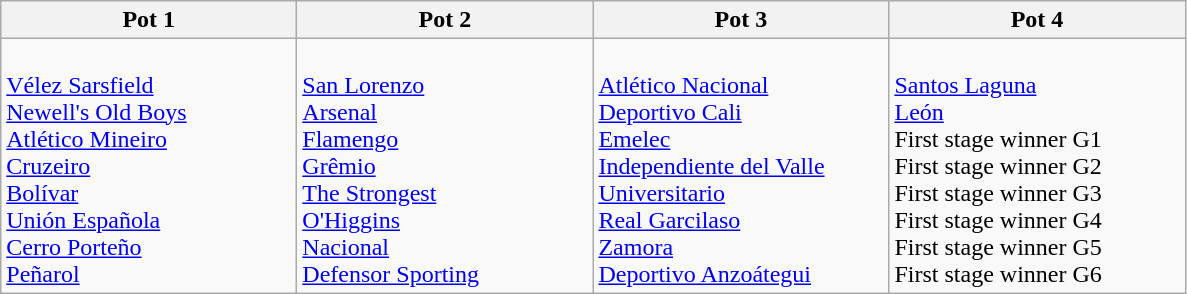<table class="wikitable">
<tr>
<th width=190>Pot 1</th>
<th width=190>Pot 2</th>
<th width=190>Pot 3</th>
<th width=190>Pot 4</th>
</tr>
<tr valign=top>
<td><br> <a href='#'>Vélez Sarsfield</a><br>
 <a href='#'>Newell's Old Boys</a><br>
 <a href='#'>Atlético Mineiro</a><br>
 <a href='#'>Cruzeiro</a><br>
 <a href='#'>Bolívar</a><br>
 <a href='#'>Unión Española</a><br>
 <a href='#'>Cerro Porteño</a><br>
 <a href='#'>Peñarol</a></td>
<td><br> <a href='#'>San Lorenzo</a><br>
 <a href='#'>Arsenal</a><br>
 <a href='#'>Flamengo</a><br>
 <a href='#'>Grêmio</a><br>
 <a href='#'>The Strongest</a><br>
 <a href='#'>O'Higgins</a><br>
 <a href='#'>Nacional</a><br>
 <a href='#'>Defensor Sporting</a></td>
<td><br> <a href='#'>Atlético Nacional</a><br>
 <a href='#'>Deportivo Cali</a><br>
 <a href='#'>Emelec</a><br>
 <a href='#'>Independiente del Valle</a><br>
 <a href='#'>Universitario</a><br>
 <a href='#'>Real Garcilaso</a><br>
 <a href='#'>Zamora</a><br>
 <a href='#'>Deportivo Anzoátegui</a></td>
<td><br> <a href='#'>Santos Laguna</a><br>
 <a href='#'>León</a><br>
First stage winner G1<br>
First stage winner G2<br>
First stage winner G3<br>
First stage winner G4<br>
First stage winner G5<br>
First stage winner G6</td>
</tr>
</table>
